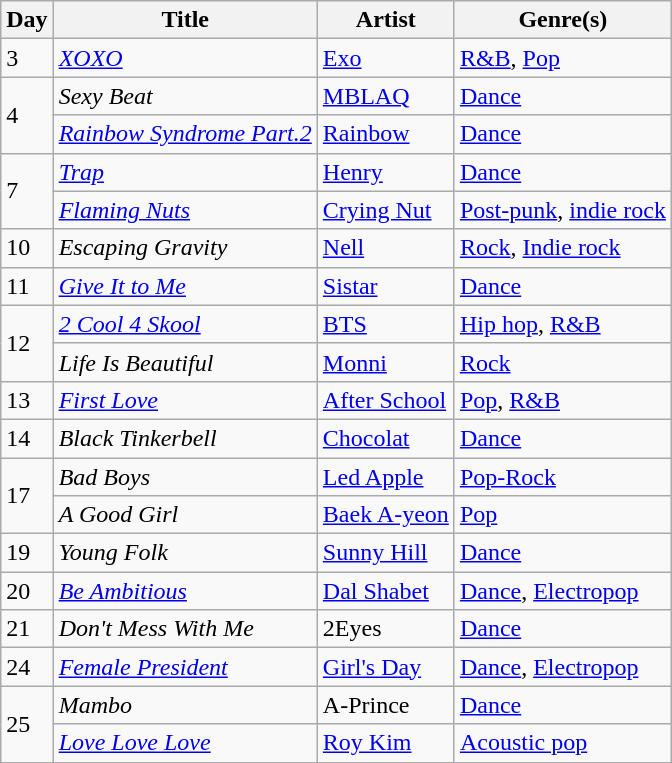<table class="wikitable" style="text-align: left;">
<tr>
<th>Day</th>
<th>Title</th>
<th>Artist</th>
<th>Genre(s)</th>
</tr>
<tr>
<td>3</td>
<td><em><a href='#'>XOXO</a></em></td>
<td><a href='#'>Exo</a></td>
<td><a href='#'>R&B</a>, <a href='#'>Pop</a></td>
</tr>
<tr>
<td rowspan="2">4</td>
<td><em>Sexy Beat</em></td>
<td><a href='#'>MBLAQ</a></td>
<td><a href='#'>Dance</a></td>
</tr>
<tr>
<td><em><a href='#'>Rainbow Syndrome Part.2</a></em></td>
<td><a href='#'>Rainbow</a></td>
<td><a href='#'>Dance</a></td>
</tr>
<tr>
<td rowspan="2">7</td>
<td><em><a href='#'>Trap</a></em></td>
<td><a href='#'>Henry</a></td>
<td><a href='#'>Dance</a></td>
</tr>
<tr>
<td><em><a href='#'>Flaming Nuts</a></em></td>
<td><a href='#'>Crying Nut</a></td>
<td><a href='#'>Post-punk</a>, <a href='#'>indie rock</a></td>
</tr>
<tr>
<td>10</td>
<td><em>Escaping Gravity</em></td>
<td><a href='#'>Nell</a></td>
<td><a href='#'>Rock</a>, <a href='#'>Indie rock</a></td>
</tr>
<tr>
<td>11</td>
<td><em><a href='#'>Give It to Me</a></em></td>
<td><a href='#'>Sistar</a></td>
<td><a href='#'>Dance</a></td>
</tr>
<tr>
<td rowspan="2">12</td>
<td><em><a href='#'>2 Cool 4 Skool</a></em></td>
<td><a href='#'>BTS</a></td>
<td><a href='#'>Hip hop</a>, <a href='#'>R&B</a></td>
</tr>
<tr>
<td><em>Life Is Beautiful</em></td>
<td><a href='#'>Monni</a></td>
<td><a href='#'>Rock</a></td>
</tr>
<tr>
<td>13</td>
<td><em><a href='#'>First Love</a></em></td>
<td><a href='#'>After School</a></td>
<td><a href='#'>Pop</a>, <a href='#'>R&B</a></td>
</tr>
<tr>
<td>14</td>
<td><em>Black Tinkerbell</em></td>
<td><a href='#'>Chocolat</a></td>
<td><a href='#'>Dance</a></td>
</tr>
<tr>
<td rowspan="2">17</td>
<td><em>Bad Boys</em></td>
<td><a href='#'>Led Apple</a></td>
<td><a href='#'>Pop-Rock</a></td>
</tr>
<tr>
<td><em>A Good Girl</em></td>
<td><a href='#'>Baek A-yeon</a></td>
<td><a href='#'>Pop</a></td>
</tr>
<tr>
<td>19</td>
<td><em>Young Folk</em></td>
<td><a href='#'>Sunny Hill</a></td>
<td><a href='#'>Dance</a></td>
</tr>
<tr>
<td>20</td>
<td><em><a href='#'>Be Ambitious</a></em></td>
<td><a href='#'>Dal Shabet</a></td>
<td><a href='#'>Dance</a>, <a href='#'>Electropop</a></td>
</tr>
<tr>
<td>21</td>
<td><em>Don't Mess With Me</em></td>
<td>2Eyes</td>
<td><a href='#'>Dance</a></td>
</tr>
<tr>
<td>24</td>
<td><em><a href='#'>Female President</a></em></td>
<td><a href='#'>Girl's Day</a></td>
<td><a href='#'>Dance</a>, <a href='#'>Electropop</a></td>
</tr>
<tr>
<td rowspan="2">25</td>
<td><em>Mambo</em></td>
<td>A-Prince</td>
<td><a href='#'>Dance</a></td>
</tr>
<tr>
<td><em><a href='#'>Love Love Love</a></em></td>
<td><a href='#'>Roy Kim</a></td>
<td><a href='#'>Acoustic pop</a></td>
</tr>
</table>
